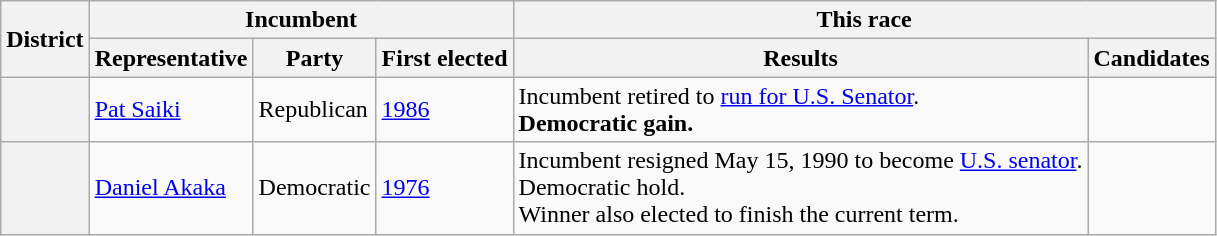<table class=wikitable>
<tr>
<th rowspan=2>District</th>
<th colspan=3>Incumbent</th>
<th colspan=2>This race</th>
</tr>
<tr>
<th>Representative</th>
<th>Party</th>
<th>First elected</th>
<th>Results</th>
<th>Candidates</th>
</tr>
<tr>
<th></th>
<td><a href='#'>Pat Saiki</a></td>
<td>Republican</td>
<td><a href='#'>1986</a></td>
<td>Incumbent retired to <a href='#'>run for U.S. Senator</a>.<br><strong>Democratic gain.</strong></td>
<td nowrap></td>
</tr>
<tr>
<th></th>
<td><a href='#'>Daniel Akaka</a></td>
<td>Democratic</td>
<td><a href='#'>1976</a></td>
<td>Incumbent resigned May 15, 1990 to become <a href='#'>U.S. senator</a>.<br>Democratic hold.<br>Winner also elected to finish the current term.</td>
<td nowrap></td>
</tr>
</table>
